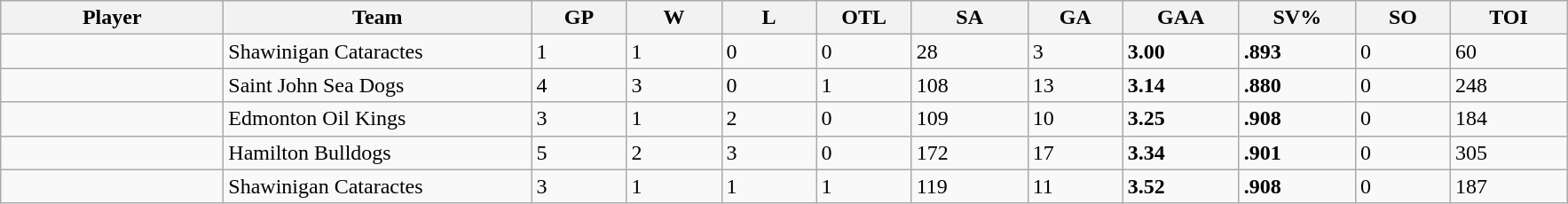<table class="wikitable sortable">
<tr>
<th style="width:10em">Player</th>
<th style="width:14em">Team</th>
<th style="width:4em">GP</th>
<th style="width:4em">W</th>
<th style="width:4em">L</th>
<th style="width:4em">OTL</th>
<th style="width:5em">SA</th>
<th style="width:4em">GA</th>
<th style="width:5em">GAA</th>
<th style="width:5em">SV%</th>
<th style="width:4em">SO</th>
<th style="width:5em">TOI</th>
</tr>
<tr>
<td></td>
<td>Shawinigan Cataractes</td>
<td>1</td>
<td>1</td>
<td>0</td>
<td>0</td>
<td>28</td>
<td>3</td>
<td><strong>3.00</strong></td>
<td><strong>.893</strong></td>
<td>0</td>
<td>60</td>
</tr>
<tr>
<td></td>
<td>Saint John Sea Dogs</td>
<td>4</td>
<td>3</td>
<td>0</td>
<td>1</td>
<td>108</td>
<td>13</td>
<td><strong>3.14</strong></td>
<td><strong>.880</strong></td>
<td>0</td>
<td>248</td>
</tr>
<tr>
<td></td>
<td>Edmonton Oil Kings</td>
<td>3</td>
<td>1</td>
<td>2</td>
<td>0</td>
<td>109</td>
<td>10</td>
<td><strong>3.25</strong></td>
<td><strong>.908</strong></td>
<td>0</td>
<td>184</td>
</tr>
<tr>
<td></td>
<td>Hamilton Bulldogs</td>
<td>5</td>
<td>2</td>
<td>3</td>
<td>0</td>
<td>172</td>
<td>17</td>
<td><strong>3.34</strong></td>
<td><strong>.901</strong></td>
<td>0</td>
<td>305</td>
</tr>
<tr>
<td></td>
<td>Shawinigan Cataractes</td>
<td>3</td>
<td>1</td>
<td>1</td>
<td>1</td>
<td>119</td>
<td>11</td>
<td><strong>3.52</strong></td>
<td><strong>.908</strong></td>
<td>0</td>
<td>187</td>
</tr>
</table>
